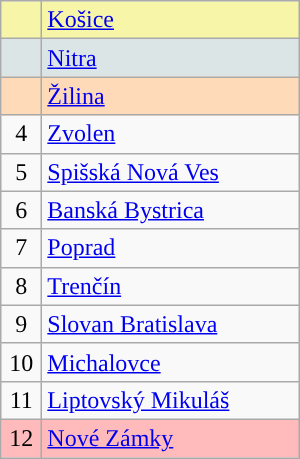<table class="wikitable" style="width:200px;">
<tr style="background:#F7F6A8;">
<td align=center style="width:20px;"></td>
<td><a href='#'>Košice</a></td>
</tr>
<tr style="background:#DCE5E5;">
<td align=center></td>
<td><a href='#'>Nitra</a></td>
</tr>
<tr style="background:#FFDAB9;">
<td align=center></td>
<td><a href='#'>Žilina</a></td>
</tr>
<tr>
<td align=center>4</td>
<td><a href='#'>Zvolen</a></td>
</tr>
<tr>
<td align=center>5</td>
<td><a href='#'>Spišská Nová Ves</a></td>
</tr>
<tr>
<td align=center>6</td>
<td><a href='#'>Banská Bystrica</a></td>
</tr>
<tr>
<td align=center>7</td>
<td><a href='#'>Poprad</a></td>
</tr>
<tr>
<td align=center>8</td>
<td><a href='#'>Trenčín</a></td>
</tr>
<tr>
<td align=center>9</td>
<td><a href='#'>Slovan Bratislava</a></td>
</tr>
<tr>
<td align=center>10</td>
<td><a href='#'>Michalovce</a></td>
</tr>
<tr>
<td align=center>11</td>
<td><a href='#'>Liptovský Mikuláš</a></td>
</tr>
<tr style="background:#ffbbbb;">
<td align=center>12</td>
<td><a href='#'>Nové Zámky</a></td>
</tr>
</table>
